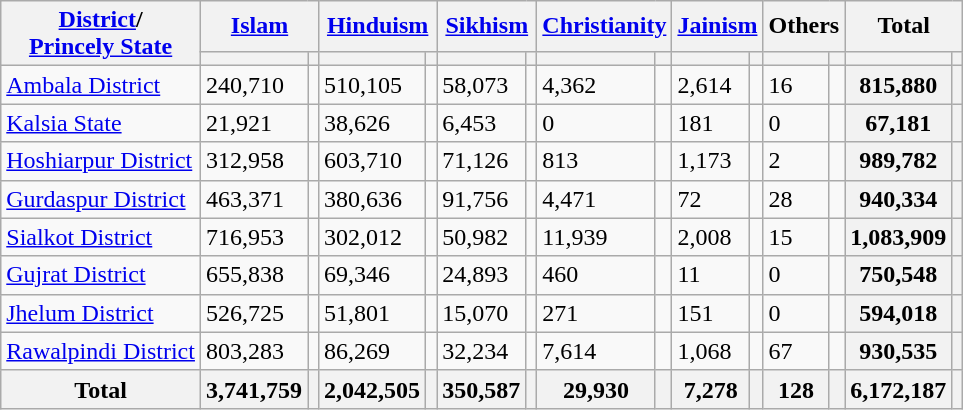<table class="wikitable sortable">
<tr>
<th rowspan="2"><a href='#'>District</a>/<br><a href='#'>Princely State</a></th>
<th colspan="2"><a href='#'>Islam</a> </th>
<th colspan="2"><a href='#'>Hinduism</a> </th>
<th colspan="2"><a href='#'>Sikhism</a> </th>
<th colspan="2"><a href='#'>Christianity</a> </th>
<th colspan="2"><a href='#'>Jainism</a> </th>
<th colspan="2">Others</th>
<th colspan="2">Total</th>
</tr>
<tr>
<th><a href='#'></a></th>
<th></th>
<th></th>
<th></th>
<th></th>
<th></th>
<th></th>
<th></th>
<th></th>
<th></th>
<th></th>
<th></th>
<th></th>
<th></th>
</tr>
<tr>
<td><a href='#'>Ambala District</a></td>
<td>240,710</td>
<td></td>
<td>510,105</td>
<td></td>
<td>58,073</td>
<td></td>
<td>4,362</td>
<td></td>
<td>2,614</td>
<td></td>
<td>16</td>
<td></td>
<th>815,880</th>
<th></th>
</tr>
<tr>
<td><a href='#'>Kalsia State</a></td>
<td>21,921</td>
<td></td>
<td>38,626</td>
<td></td>
<td>6,453</td>
<td></td>
<td>0</td>
<td></td>
<td>181</td>
<td></td>
<td>0</td>
<td></td>
<th>67,181</th>
<th></th>
</tr>
<tr>
<td><a href='#'>Hoshiarpur District</a></td>
<td>312,958</td>
<td></td>
<td>603,710</td>
<td></td>
<td>71,126</td>
<td></td>
<td>813</td>
<td></td>
<td>1,173</td>
<td></td>
<td>2</td>
<td></td>
<th>989,782</th>
<th></th>
</tr>
<tr>
<td><a href='#'>Gurdaspur District</a></td>
<td>463,371</td>
<td></td>
<td>380,636</td>
<td></td>
<td>91,756</td>
<td></td>
<td>4,471</td>
<td></td>
<td>72</td>
<td></td>
<td>28</td>
<td></td>
<th>940,334</th>
<th></th>
</tr>
<tr>
<td><a href='#'>Sialkot District</a></td>
<td>716,953</td>
<td></td>
<td>302,012</td>
<td></td>
<td>50,982</td>
<td></td>
<td>11,939</td>
<td></td>
<td>2,008</td>
<td></td>
<td>15</td>
<td></td>
<th>1,083,909</th>
<th></th>
</tr>
<tr>
<td><a href='#'>Gujrat District</a></td>
<td>655,838</td>
<td></td>
<td>69,346</td>
<td></td>
<td>24,893</td>
<td></td>
<td>460</td>
<td></td>
<td>11</td>
<td></td>
<td>0</td>
<td></td>
<th>750,548</th>
<th></th>
</tr>
<tr>
<td><a href='#'>Jhelum District</a></td>
<td>526,725</td>
<td></td>
<td>51,801</td>
<td></td>
<td>15,070</td>
<td></td>
<td>271</td>
<td></td>
<td>151</td>
<td></td>
<td>0</td>
<td></td>
<th>594,018</th>
<th></th>
</tr>
<tr>
<td><a href='#'>Rawalpindi District</a></td>
<td>803,283</td>
<td></td>
<td>86,269</td>
<td></td>
<td>32,234</td>
<td></td>
<td>7,614</td>
<td></td>
<td>1,068</td>
<td></td>
<td>67</td>
<td></td>
<th>930,535</th>
<th></th>
</tr>
<tr>
<th>Total</th>
<th>3,741,759</th>
<th></th>
<th>2,042,505</th>
<th></th>
<th>350,587</th>
<th></th>
<th>29,930</th>
<th></th>
<th>7,278</th>
<th></th>
<th>128</th>
<th></th>
<th>6,172,187</th>
<th></th>
</tr>
</table>
